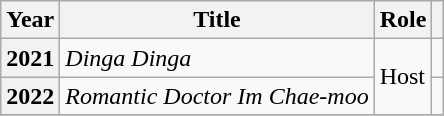<table class="wikitable sortable plainrowheaders">
<tr>
<th scope="col">Year</th>
<th scope="col">Title</th>
<th scope="col">Role</th>
<th scope="col" class="unsortable"></th>
</tr>
<tr>
<th scope="row">2021</th>
<td><em>Dinga Dinga</em></td>
<td rowspan=2>Host</td>
<td></td>
</tr>
<tr>
<th scope="row">2022</th>
<td><em>Romantic Doctor Im Chae-moo</em></td>
<td></td>
</tr>
<tr>
</tr>
</table>
